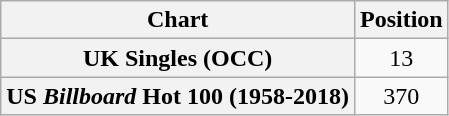<table class="wikitable plainrowheaders" style="text-align:center">
<tr>
<th scope="col">Chart</th>
<th scope="col">Position</th>
</tr>
<tr>
<th scope="row">UK Singles (OCC)</th>
<td>13</td>
</tr>
<tr>
<th scope="row">US <em>Billboard</em> Hot 100 (1958-2018)</th>
<td>370</td>
</tr>
</table>
